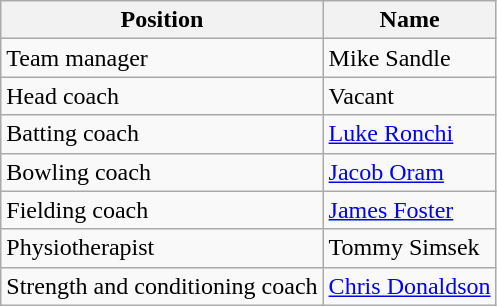<table class="wikitable">
<tr>
<th>Position</th>
<th>Name</th>
</tr>
<tr>
<td>Team manager</td>
<td>Mike Sandle</td>
</tr>
<tr>
<td>Head coach</td>
<td>Vacant</td>
</tr>
<tr>
<td>Batting coach</td>
<td><a href='#'>Luke Ronchi</a></td>
</tr>
<tr>
<td>Bowling coach</td>
<td><a href='#'>Jacob Oram</a></td>
</tr>
<tr>
<td>Fielding coach</td>
<td><a href='#'>James Foster</a></td>
</tr>
<tr>
<td>Physiotherapist</td>
<td>Tommy Simsek</td>
</tr>
<tr>
<td>Strength and conditioning coach</td>
<td><a href='#'>Chris Donaldson</a></td>
</tr>
</table>
